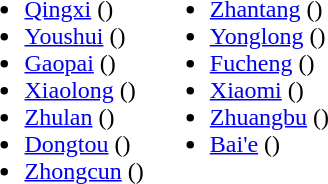<table>
<tr>
<td valign="top"><br><ul><li><a href='#'>Qingxi</a> ()</li><li><a href='#'>Youshui</a> ()</li><li><a href='#'>Gaopai</a> ()</li><li><a href='#'>Xiaolong</a> ()</li><li><a href='#'>Zhulan</a> ()</li><li><a href='#'>Dongtou</a> ()</li><li><a href='#'>Zhongcun</a> ()</li></ul></td>
<td valign="top"><br><ul><li><a href='#'>Zhantang</a> ()</li><li><a href='#'>Yonglong</a> ()</li><li><a href='#'>Fucheng</a> ()</li><li><a href='#'>Xiaomi</a> ()</li><li><a href='#'>Zhuangbu</a> ()</li><li><a href='#'>Bai'e</a> ()</li></ul></td>
</tr>
</table>
